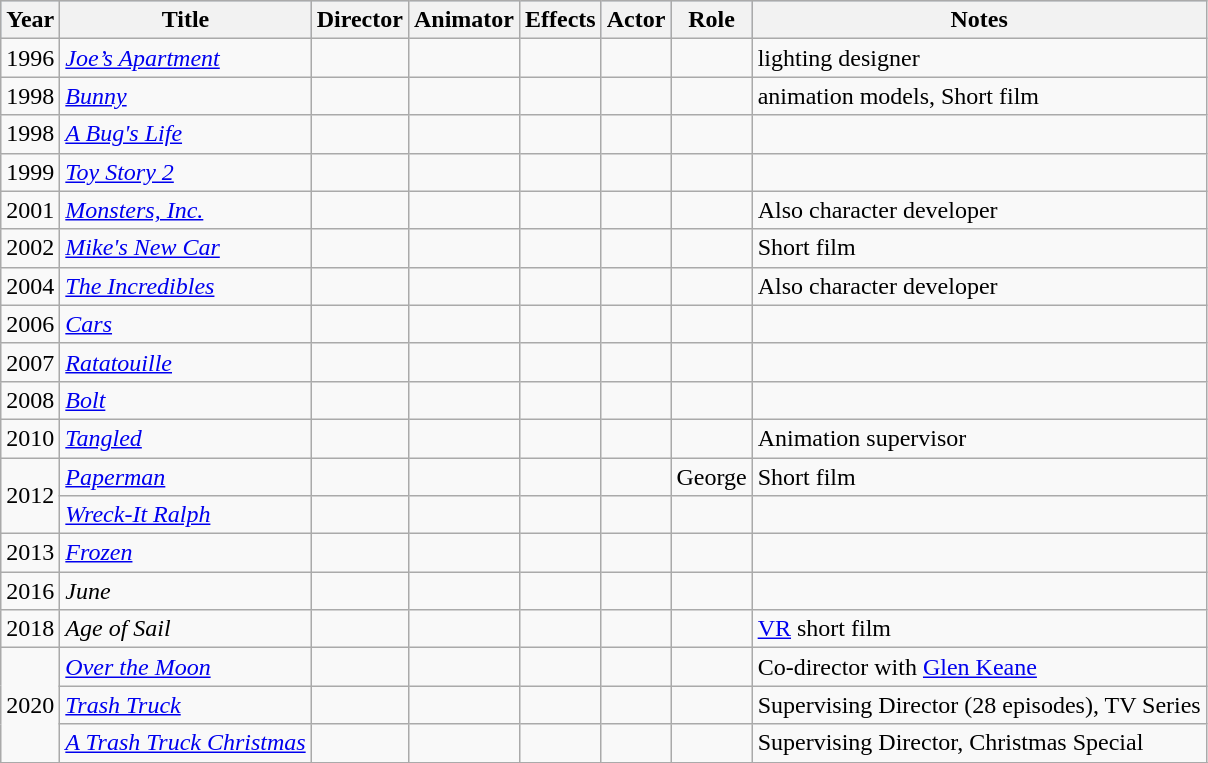<table class="wikitable">
<tr style="background:#b0c4de; text-align:center;">
<th>Year</th>
<th>Title</th>
<th>Director</th>
<th>Animator</th>
<th>Effects</th>
<th>Actor</th>
<th>Role</th>
<th>Notes</th>
</tr>
<tr>
<td>1996</td>
<td><em><a href='#'>Joe’s Apartment</a></em></td>
<td></td>
<td></td>
<td></td>
<td></td>
<td></td>
<td>lighting designer</td>
</tr>
<tr>
<td>1998</td>
<td><em><a href='#'>Bunny</a></em></td>
<td></td>
<td></td>
<td></td>
<td></td>
<td></td>
<td>animation models, Short film</td>
</tr>
<tr>
<td>1998</td>
<td><em><a href='#'>A Bug's Life</a></em></td>
<td></td>
<td></td>
<td></td>
<td></td>
<td></td>
<td></td>
</tr>
<tr>
<td>1999</td>
<td><em><a href='#'>Toy Story 2</a></em></td>
<td></td>
<td></td>
<td></td>
<td></td>
<td></td>
<td></td>
</tr>
<tr>
<td>2001</td>
<td><em><a href='#'>Monsters, Inc.</a></em></td>
<td></td>
<td></td>
<td></td>
<td></td>
<td></td>
<td>Also character developer</td>
</tr>
<tr>
<td>2002</td>
<td><em><a href='#'>Mike's New Car</a></em></td>
<td></td>
<td></td>
<td></td>
<td></td>
<td></td>
<td>Short film</td>
</tr>
<tr>
<td>2004</td>
<td><em><a href='#'>The Incredibles</a></em></td>
<td></td>
<td></td>
<td></td>
<td></td>
<td></td>
<td>Also character developer</td>
</tr>
<tr>
<td>2006</td>
<td><em><a href='#'>Cars</a></em></td>
<td></td>
<td></td>
<td></td>
<td></td>
<td></td>
<td></td>
</tr>
<tr>
<td>2007</td>
<td><em><a href='#'>Ratatouille</a></em></td>
<td></td>
<td></td>
<td></td>
<td></td>
<td></td>
<td></td>
</tr>
<tr>
<td>2008</td>
<td><em><a href='#'>Bolt</a></em></td>
<td></td>
<td></td>
<td></td>
<td></td>
<td></td>
<td></td>
</tr>
<tr>
<td>2010</td>
<td><em><a href='#'>Tangled</a></em></td>
<td></td>
<td></td>
<td></td>
<td></td>
<td></td>
<td>Animation supervisor</td>
</tr>
<tr>
<td rowspan="2">2012</td>
<td><em><a href='#'>Paperman</a></em></td>
<td></td>
<td></td>
<td></td>
<td></td>
<td>George</td>
<td>Short film</td>
</tr>
<tr>
<td><em><a href='#'>Wreck-It Ralph</a></em></td>
<td></td>
<td></td>
<td></td>
<td></td>
<td></td>
<td></td>
</tr>
<tr>
<td>2013</td>
<td><em><a href='#'>Frozen</a></em></td>
<td></td>
<td></td>
<td></td>
<td></td>
<td></td>
<td></td>
</tr>
<tr>
<td>2016</td>
<td><em>June</em></td>
<td></td>
<td></td>
<td></td>
<td></td>
<td></td>
<td></td>
</tr>
<tr>
<td>2018</td>
<td><em>Age of Sail</em></td>
<td></td>
<td></td>
<td></td>
<td></td>
<td></td>
<td><a href='#'>VR</a> short film</td>
</tr>
<tr>
<td rowspan="3">2020</td>
<td><em><a href='#'>Over the Moon</a></em></td>
<td></td>
<td></td>
<td></td>
<td></td>
<td></td>
<td>Co-director with <a href='#'>Glen Keane</a></td>
</tr>
<tr>
<td><em><a href='#'>Trash Truck</a></em></td>
<td></td>
<td></td>
<td></td>
<td></td>
<td></td>
<td>Supervising Director (28 episodes), TV Series</td>
</tr>
<tr>
<td><em><a href='#'>A Trash Truck Christmas</a></em></td>
<td></td>
<td></td>
<td></td>
<td></td>
<td></td>
<td>Supervising Director, Christmas Special</td>
</tr>
<tr>
</tr>
</table>
